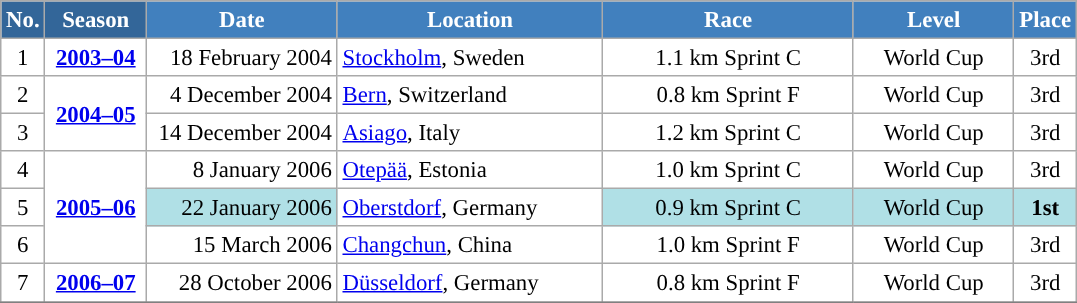<table class="wikitable sortable" style="font-size:95%; text-align:center; border:grey solid 1px; border-collapse:collapse; background:#ffffff;">
<tr style="background:#efefef;">
<th style="background-color:#369; color:white;">No.</th>
<th style="background-color:#369; color:white;">Season</th>
<th style="background-color:#4180be; color:white; width:120px;">Date</th>
<th style="background-color:#4180be; color:white; width:170px;">Location</th>
<th style="background-color:#4180be; color:white; width:160px;">Race</th>
<th style="background-color:#4180be; color:white; width:100px;">Level</th>
<th style="background-color:#4180be; color:white;">Place</th>
</tr>
<tr>
<td align=center>1</td>
<td rowspan=1 align=center><strong> <a href='#'>2003–04</a> </strong></td>
<td align=right>18 February 2004</td>
<td align=left> <a href='#'>Stockholm</a>, Sweden</td>
<td>1.1 km Sprint C</td>
<td>World Cup</td>
<td>3rd</td>
</tr>
<tr>
<td align=center>2</td>
<td rowspan=2 align=center><strong> <a href='#'>2004–05</a> </strong></td>
<td align=right>4 December 2004</td>
<td align=left> <a href='#'>Bern</a>, Switzerland</td>
<td>0.8 km Sprint F</td>
<td>World Cup</td>
<td>3rd</td>
</tr>
<tr>
<td align=center>3</td>
<td align=right>14 December 2004</td>
<td align=left> <a href='#'>Asiago</a>, Italy</td>
<td>1.2 km Sprint C</td>
<td>World Cup</td>
<td>3rd</td>
</tr>
<tr>
<td align=center>4</td>
<td rowspan=3 align=center><strong> <a href='#'>2005–06</a> </strong></td>
<td align=right>8 January 2006</td>
<td align=left> <a href='#'>Otepää</a>, Estonia</td>
<td>1.0 km Sprint C</td>
<td>World Cup</td>
<td>3rd</td>
</tr>
<tr>
<td align=center>5</td>
<td bgcolor="#BOEOE6" align=right>22 January 2006</td>
<td align=left> <a href='#'>Oberstdorf</a>, Germany</td>
<td bgcolor="#BOEOE6">0.9 km Sprint C</td>
<td bgcolor="#BOEOE6">World Cup</td>
<td bgcolor="#BOEOE6"><strong>1st</strong></td>
</tr>
<tr>
<td align=center>6</td>
<td align=right>15 March 2006</td>
<td align=left> <a href='#'>Changchun</a>, China</td>
<td>1.0 km Sprint F</td>
<td>World Cup</td>
<td>3rd</td>
</tr>
<tr>
<td align=center>7</td>
<td rowspan=1 align=center><strong> <a href='#'>2006–07</a> </strong></td>
<td align=right>28 October 2006</td>
<td align=left> <a href='#'>Düsseldorf</a>, Germany</td>
<td>0.8 km Sprint F</td>
<td>World Cup</td>
<td>3rd</td>
</tr>
<tr>
</tr>
</table>
